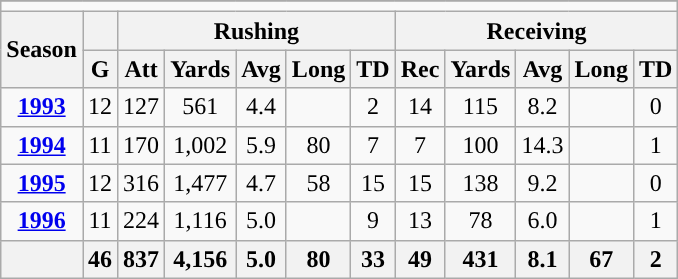<table class=wikitable style="text-align:center;">
<tr>
</tr>
<tr>
<td ! colspan="13"></td>
</tr>
<tr>
<th rowspan=2>Season</th>
<th rowspan=1> </th>
<th colspan=5>Rushing</th>
<th colspan=5>Receiving</th>
</tr>
<tr>
<th>G</th>
<th>Att</th>
<th>Yards</th>
<th>Avg</th>
<th>Long</th>
<th>TD</th>
<th>Rec</th>
<th>Yards</th>
<th>Avg</th>
<th>Long</th>
<th>TD</th>
</tr>
<tr>
<td><strong><a href='#'>1993</a></strong></td>
<td>12</td>
<td>127</td>
<td>561</td>
<td>4.4</td>
<td></td>
<td>2</td>
<td>14</td>
<td>115</td>
<td>8.2</td>
<td></td>
<td>0</td>
</tr>
<tr>
<td><strong><a href='#'>1994</a></strong></td>
<td>11</td>
<td>170</td>
<td>1,002</td>
<td>5.9</td>
<td>80</td>
<td>7</td>
<td>7</td>
<td>100</td>
<td>14.3</td>
<td></td>
<td>1</td>
</tr>
<tr>
<td><strong><a href='#'>1995</a></strong></td>
<td>12</td>
<td>316</td>
<td>1,477</td>
<td>4.7</td>
<td>58</td>
<td>15</td>
<td>15</td>
<td>138</td>
<td>9.2</td>
<td></td>
<td>0</td>
</tr>
<tr>
<td><strong><a href='#'>1996</a></strong></td>
<td>11</td>
<td>224</td>
<td>1,116</td>
<td>5.0</td>
<td></td>
<td>9</td>
<td>13</td>
<td>78</td>
<td>6.0</td>
<td></td>
<td>1</td>
</tr>
<tr>
<th></th>
<th>46</th>
<th>837</th>
<th>4,156</th>
<th>5.0</th>
<th>80</th>
<th>33</th>
<th>49</th>
<th>431</th>
<th>8.1</th>
<th>67</th>
<th>2</th>
</tr>
</table>
